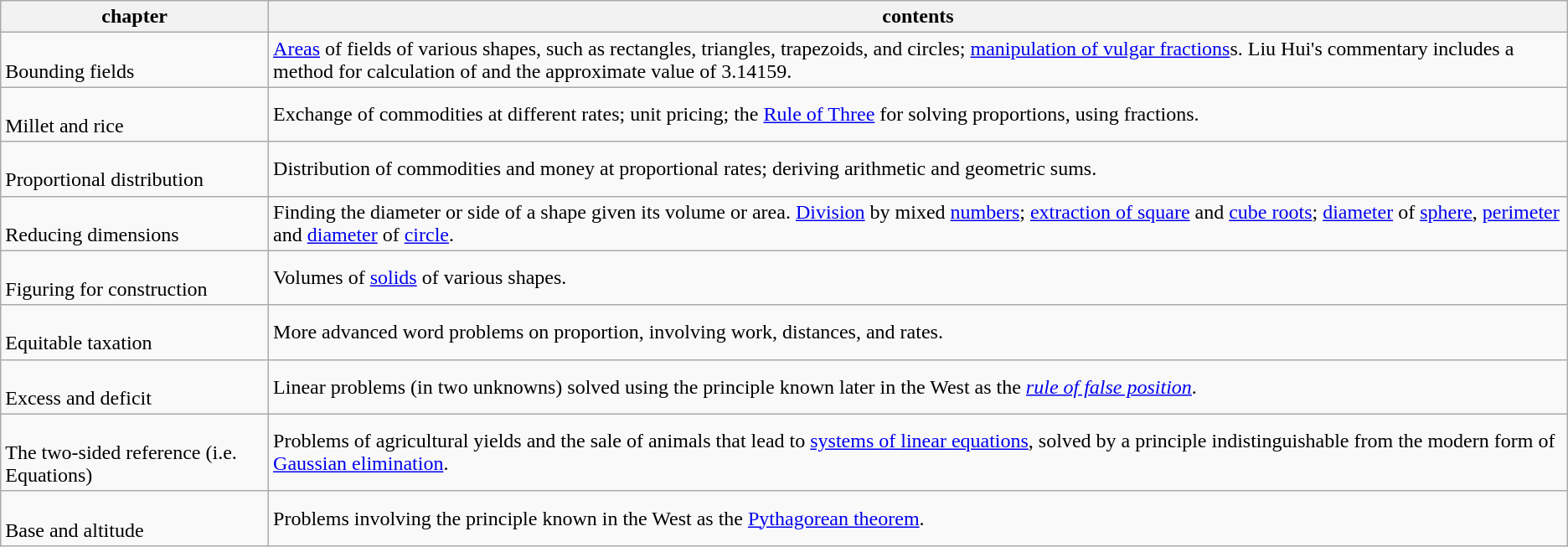<table class="wikitable static-row-numbers">
<tr>
<th>chapter</th>
<th>contents</th>
</tr>
<tr>
<td> <br>Bounding fields</td>
<td><a href='#'>Areas</a> of fields of various shapes, such as rectangles, triangles, trapezoids, and circles; <a href='#'>manipulation of vulgar fractions</a>s. Liu Hui's commentary includes a method for calculation of  and the approximate value of 3.14159.</td>
</tr>
<tr>
<td> <br>Millet and rice</td>
<td>Exchange of commodities at different rates; unit pricing; the <a href='#'>Rule of Three</a> for solving proportions, using fractions.</td>
</tr>
<tr>
<td> <br>Proportional distribution</td>
<td>Distribution of commodities and money at proportional rates; deriving arithmetic and geometric sums.</td>
</tr>
<tr>
<td> <br>Reducing dimensions</td>
<td>Finding the diameter or side of a shape given its volume or area. <a href='#'>Division</a> by mixed <a href='#'>numbers</a>; <a href='#'>extraction of square</a> and <a href='#'>cube roots</a>; <a href='#'>diameter</a> of <a href='#'>sphere</a>, <a href='#'>perimeter</a> and <a href='#'>diameter</a> of <a href='#'>circle</a>.</td>
</tr>
<tr>
<td> <br>Figuring for construction</td>
<td>Volumes of <a href='#'>solids</a> of various shapes.</td>
</tr>
<tr>
<td> <br>Equitable taxation</td>
<td>More advanced word problems on proportion, involving work, distances, and rates.</td>
</tr>
<tr>
<td> <br>Excess and deficit</td>
<td>Linear problems (in two unknowns) solved using the principle known later in the West as the <em><a href='#'>rule of false position</a></em>.</td>
</tr>
<tr>
<td> <br>The two-sided reference (i.e. Equations)</td>
<td>Problems of agricultural yields and the sale of animals that lead to <a href='#'>systems of linear equations</a>, solved by a principle indistinguishable from the modern form of <a href='#'>Gaussian elimination</a>.</td>
</tr>
<tr>
<td> <br>Base and altitude</td>
<td>Problems involving the principle known in the West as the <a href='#'>Pythagorean theorem</a>.</td>
</tr>
</table>
